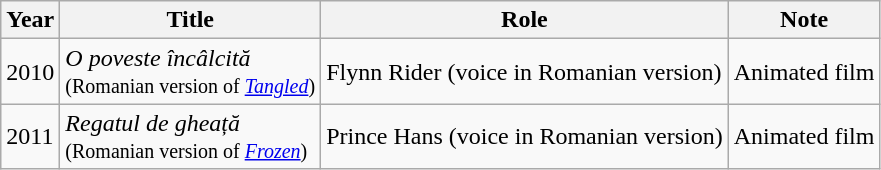<table class="wikitable">
<tr>
<th>Year</th>
<th>Title</th>
<th>Role</th>
<th class="unsortable">Note</th>
</tr>
<tr>
<td>2010</td>
<td><em>O poveste încâlcită</em><br><small>(Romanian version of <em><a href='#'>Tangled</a></em>)</small></td>
<td>Flynn Rider (voice in Romanian version)</td>
<td>Animated film</td>
</tr>
<tr>
<td>2011</td>
<td><em>Regatul de gheață</em><br><small>(Romanian version of <em><a href='#'>Frozen</a></em>)</small></td>
<td>Prince Hans (voice in Romanian version)</td>
<td>Animated film</td>
</tr>
</table>
